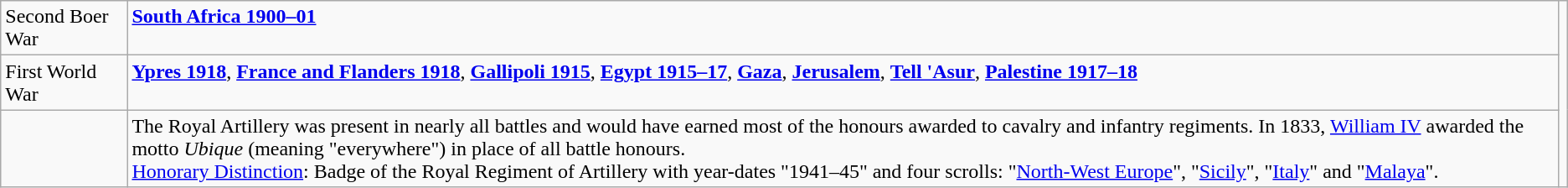<table class="wikitable">
<tr valign=top>
<td>Second Boer War</td>
<td><strong><a href='#'>South Africa 1900–01</a></strong></td>
<td rowspan=3></td>
</tr>
<tr valign=top>
<td>First World War</td>
<td><strong><a href='#'>Ypres 1918</a></strong>, <strong><a href='#'>France and Flanders 1918</a></strong>, <strong><a href='#'>Gallipoli 1915</a></strong>, <strong><a href='#'>Egypt 1915–17</a></strong>, <strong><a href='#'>Gaza</a></strong>, <strong><a href='#'>Jerusalem</a></strong>, <strong><a href='#'>Tell 'Asur</a></strong>, <strong><a href='#'>Palestine 1917–18</a></strong></td>
</tr>
<tr valign=top>
<td></td>
<td>The Royal Artillery was present in nearly all battles and would have earned most of the honours awarded to cavalry and infantry regiments. In 1833, <a href='#'>William IV</a> awarded the motto <em>Ubique</em> (meaning "everywhere") in place of all battle honours.<br><a href='#'>Honorary Distinction</a>: Badge of the Royal Regiment of Artillery with year-dates "1941–45" and four scrolls: "<a href='#'>North-West Europe</a>", "<a href='#'>Sicily</a>", "<a href='#'>Italy</a>" and "<a href='#'>Malaya</a>".</td>
</tr>
</table>
